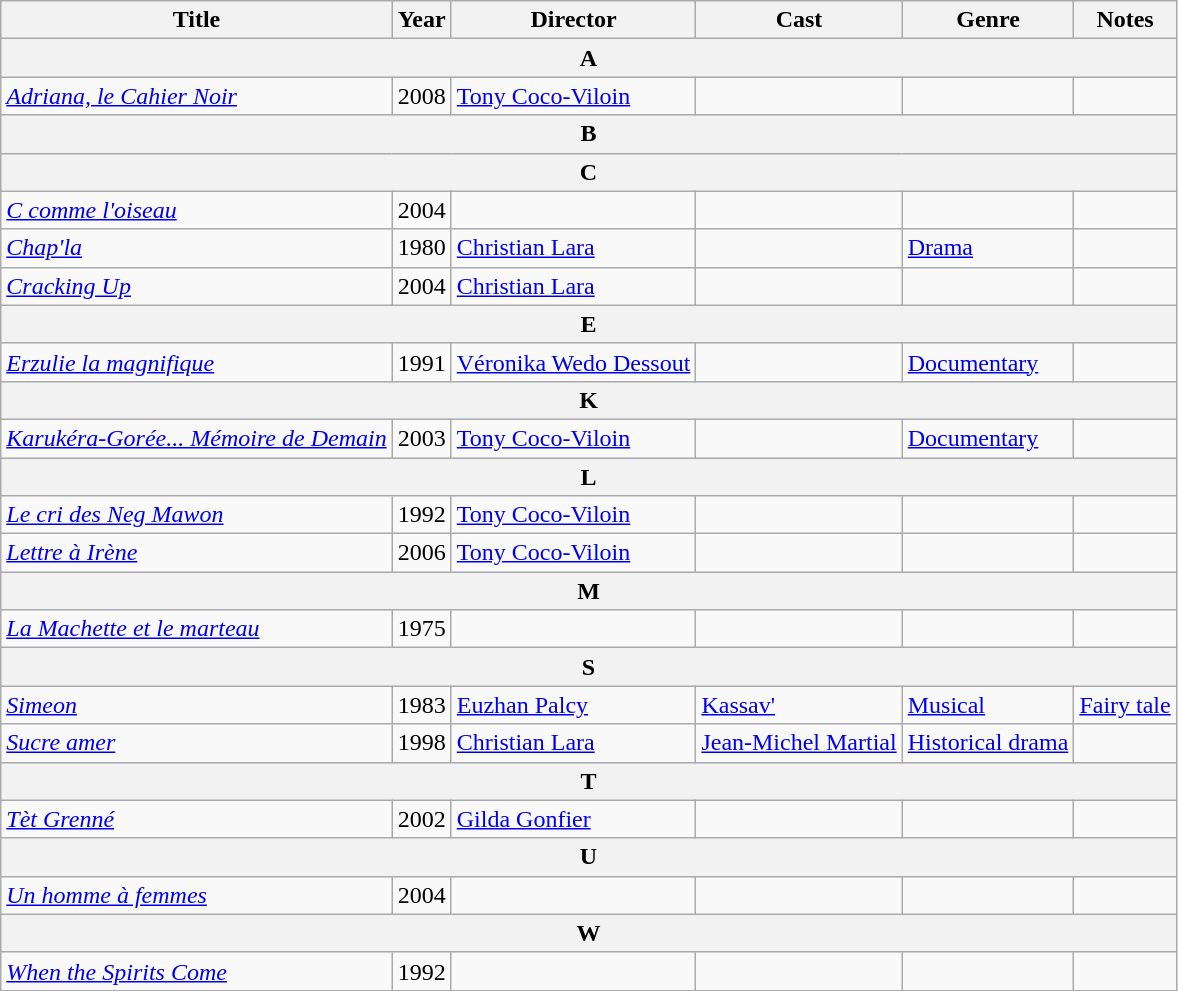<table class="wikitable">
<tr>
<th>Title</th>
<th>Year</th>
<th>Director</th>
<th>Cast</th>
<th>Genre</th>
<th>Notes</th>
</tr>
<tr>
<th colspan=6>A</th>
</tr>
<tr>
<td><em><a href='#'>Adriana, le Cahier Noir</a></em></td>
<td>2008</td>
<td><a href='#'>Tony Coco-Viloin</a></td>
<td></td>
<td></td>
<td></td>
</tr>
<tr>
<th colspan=6>B</th>
</tr>
<tr>
<th colspan=6>C</th>
</tr>
<tr>
<td><em><a href='#'>C comme l'oiseau</a></em></td>
<td>2004</td>
<td></td>
<td></td>
<td></td>
<td></td>
</tr>
<tr>
<td><em><a href='#'>Chap'la</a></em></td>
<td>1980</td>
<td><a href='#'>Christian Lara</a></td>
<td></td>
<td><a href='#'>Drama</a></td>
<td></td>
</tr>
<tr>
<td><em><a href='#'>Cracking Up</a></em></td>
<td>2004</td>
<td><a href='#'>Christian Lara</a></td>
<td></td>
<td></td>
<td></td>
</tr>
<tr>
<th colspan=6>E</th>
</tr>
<tr>
<td><em><a href='#'>Erzulie la magnifique</a></em></td>
<td>1991</td>
<td><a href='#'>Véronika Wedo Dessout</a></td>
<td></td>
<td><a href='#'>Documentary</a></td>
<td></td>
</tr>
<tr>
<th colspan=6>K</th>
</tr>
<tr>
<td><em><a href='#'>Karukéra-Gorée... Mémoire de Demain</a></em></td>
<td>2003</td>
<td><a href='#'>Tony Coco-Viloin</a></td>
<td></td>
<td><a href='#'>Documentary</a></td>
<td></td>
</tr>
<tr>
<th colspan=6>L</th>
</tr>
<tr>
<td><em><a href='#'>Le cri des Neg Mawon</a></em></td>
<td>1992</td>
<td><a href='#'>Tony Coco-Viloin</a></td>
<td></td>
<td></td>
<td></td>
</tr>
<tr>
<td><em><a href='#'>Lettre à Irène</a></em></td>
<td>2006</td>
<td><a href='#'>Tony Coco-Viloin</a></td>
<td></td>
<td></td>
<td></td>
</tr>
<tr>
<th colspan=6>M</th>
</tr>
<tr>
<td><em><a href='#'>La Machette et le marteau</a></em></td>
<td>1975</td>
<td></td>
<td></td>
<td></td>
<td></td>
</tr>
<tr>
<th colspan=6>S</th>
</tr>
<tr>
<td><em><a href='#'>Simeon</a></em></td>
<td>1983</td>
<td><a href='#'>Euzhan Palcy</a></td>
<td><a href='#'>Kassav'</a></td>
<td><a href='#'>Musical</a></td>
<td><a href='#'>Fairy tale</a></td>
</tr>
<tr>
<td><em><a href='#'>Sucre amer</a></em></td>
<td>1998</td>
<td><a href='#'>Christian Lara</a></td>
<td><a href='#'>Jean-Michel Martial</a></td>
<td><a href='#'>Historical drama</a></td>
<td></td>
</tr>
<tr>
<th colspan=6>T</th>
</tr>
<tr>
<td><em><a href='#'>Tèt Grenné</a></em></td>
<td>2002</td>
<td><a href='#'>Gilda Gonfier</a></td>
<td></td>
<td></td>
<td></td>
</tr>
<tr>
<th colspan=6>U</th>
</tr>
<tr>
<td><em><a href='#'>Un homme à femmes</a></em></td>
<td>2004</td>
<td></td>
<td></td>
<td></td>
<td></td>
</tr>
<tr>
<th colspan=6>W</th>
</tr>
<tr>
<td><em><a href='#'>When the Spirits Come</a></em></td>
<td>1992</td>
<td></td>
<td></td>
<td></td>
<td></td>
</tr>
<tr>
</tr>
</table>
